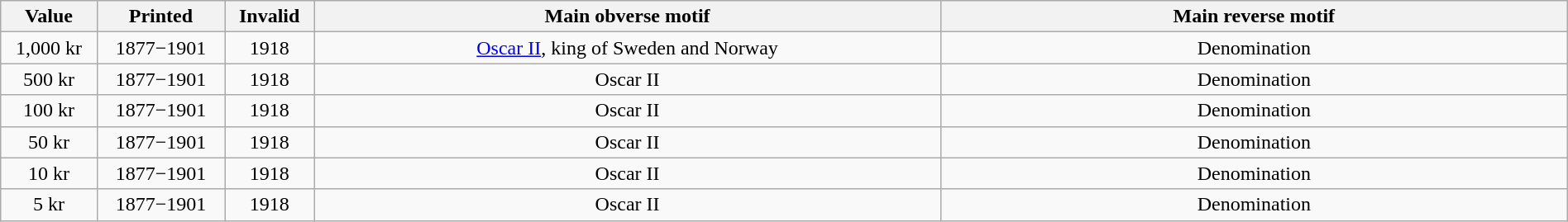<table class="wikitable" style="width:100%; text-align:center;">
<tr>
<th>Value</th>
<th>Printed</th>
<th>Invalid</th>
<th style="width:40%;">Main obverse motif</th>
<th style="width:40%;">Main reverse motif</th>
</tr>
<tr>
<td>1,000 kr</td>
<td>1877−1901</td>
<td>1918</td>
<td><a href='#'>Oscar II</a>, king of Sweden and Norway</td>
<td>Denomination</td>
</tr>
<tr>
<td>500 kr</td>
<td>1877−1901</td>
<td>1918</td>
<td>Oscar II</td>
<td>Denomination</td>
</tr>
<tr>
<td>100 kr</td>
<td>1877−1901</td>
<td>1918</td>
<td>Oscar II</td>
<td>Denomination</td>
</tr>
<tr>
<td>50 kr</td>
<td>1877−1901</td>
<td>1918</td>
<td>Oscar II</td>
<td>Denomination</td>
</tr>
<tr>
<td>10 kr</td>
<td>1877−1901</td>
<td>1918</td>
<td>Oscar II</td>
<td>Denomination</td>
</tr>
<tr>
<td>5 kr</td>
<td>1877−1901</td>
<td>1918</td>
<td>Oscar II</td>
<td>Denomination</td>
</tr>
</table>
